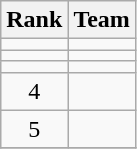<table class="wikitable" border="1">
<tr>
<th>Rank</th>
<th>Team</th>
</tr>
<tr>
<td align=center></td>
<td></td>
</tr>
<tr>
<td align=center></td>
<td></td>
</tr>
<tr>
<td align=center></td>
<td></td>
</tr>
<tr>
<td align=center>4</td>
<td></td>
</tr>
<tr>
<td align=center>5</td>
<td></td>
</tr>
<tr>
</tr>
</table>
